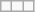<table Class = "wikitable" style="text-align:center">
<tr>
<td></td>
<td></td>
<td></td>
</tr>
</table>
